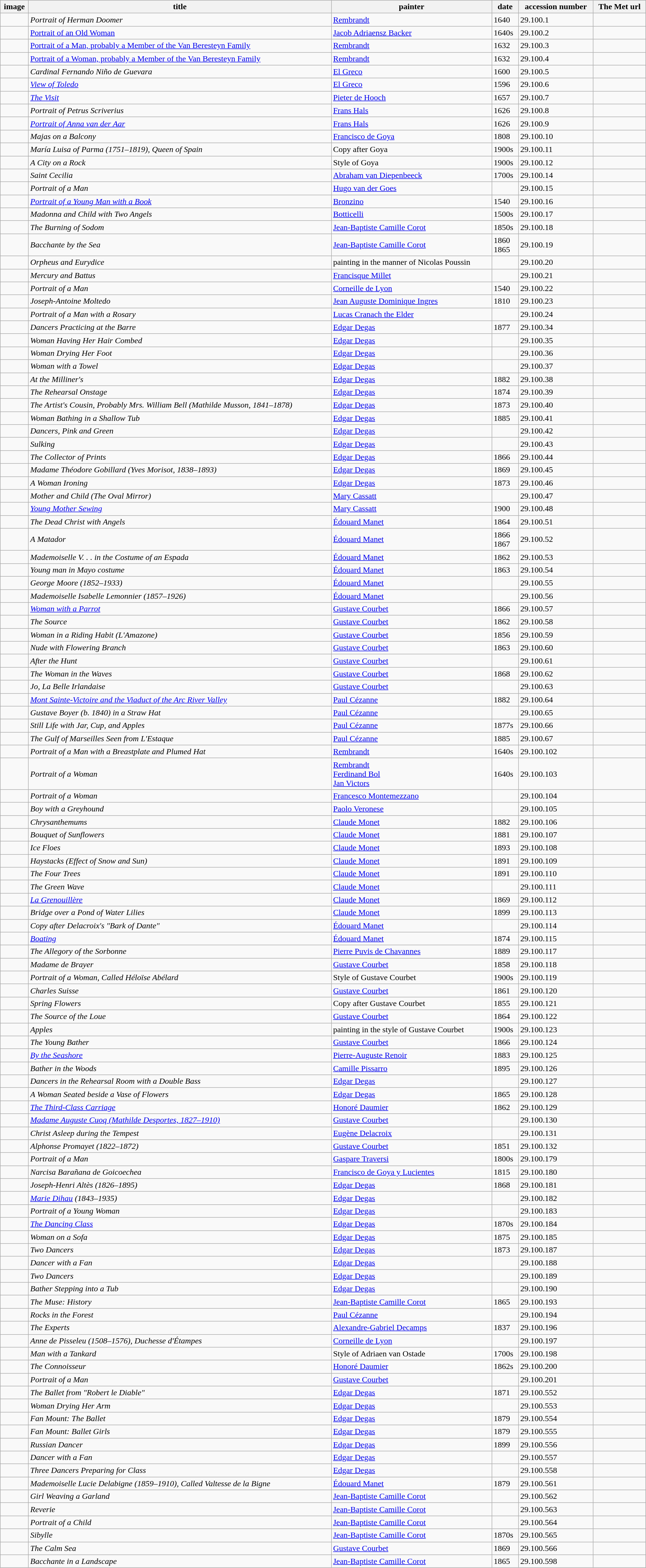<table class='wikitable sortable' style="width:100%">
<tr>
<th>image</th>
<th>title</th>
<th>painter</th>
<th>date</th>
<th>accession number</th>
<th>The Met url</th>
</tr>
<tr>
<td></td>
<td><em>Portrait of Herman Doomer</em></td>
<td><a href='#'>Rembrandt</a></td>
<td>1640</td>
<td>29.100.1</td>
<td></td>
</tr>
<tr>
<td></td>
<td><a href='#'>Portrait of an Old Woman</a></td>
<td><a href='#'>Jacob Adriaensz Backer</a></td>
<td>1640s</td>
<td>29.100.2</td>
<td></td>
</tr>
<tr>
<td></td>
<td><a href='#'>Portrait of a Man, probably a Member of the Van Beresteyn Family</a></td>
<td><a href='#'>Rembrandt</a></td>
<td>1632</td>
<td>29.100.3</td>
<td></td>
</tr>
<tr>
<td></td>
<td><a href='#'>Portrait of a Woman, probably a Member of the Van Beresteyn Family</a></td>
<td><a href='#'>Rembrandt</a></td>
<td>1632</td>
<td>29.100.4</td>
<td></td>
</tr>
<tr>
<td></td>
<td><em>Cardinal Fernando Niño de Guevara</em></td>
<td><a href='#'>El Greco</a></td>
<td>1600</td>
<td>29.100.5</td>
<td></td>
</tr>
<tr>
<td></td>
<td><em><a href='#'>View of Toledo</a></em></td>
<td><a href='#'>El Greco</a></td>
<td>1596</td>
<td>29.100.6</td>
<td></td>
</tr>
<tr>
<td></td>
<td><em><a href='#'>The Visit</a></em></td>
<td><a href='#'>Pieter de Hooch</a></td>
<td>1657</td>
<td>29.100.7</td>
<td></td>
</tr>
<tr>
<td></td>
<td><em>Portrait of Petrus Scriverius</em></td>
<td><a href='#'>Frans Hals</a></td>
<td>1626</td>
<td>29.100.8</td>
<td></td>
</tr>
<tr>
<td></td>
<td><em><a href='#'>Portrait of Anna van der Aar</a></em></td>
<td><a href='#'>Frans Hals</a></td>
<td>1626</td>
<td>29.100.9</td>
<td></td>
</tr>
<tr>
<td></td>
<td><em>Majas on a Balcony</em></td>
<td><a href='#'>Francisco de Goya</a></td>
<td>1808</td>
<td>29.100.10</td>
<td></td>
</tr>
<tr>
<td></td>
<td><em>María Luisa of Parma (1751–1819), Queen of Spain</em></td>
<td>Copy after Goya</td>
<td>1900s</td>
<td>29.100.11</td>
<td></td>
</tr>
<tr>
<td></td>
<td><em>A City on a Rock</em></td>
<td>Style of Goya</td>
<td>1900s</td>
<td>29.100.12</td>
<td></td>
</tr>
<tr>
<td></td>
<td><em>Saint Cecilia</em></td>
<td><a href='#'>Abraham van Diepenbeeck</a></td>
<td>1700s</td>
<td>29.100.14</td>
<td></td>
</tr>
<tr>
<td></td>
<td><em>Portrait of a Man</em></td>
<td><a href='#'>Hugo van der Goes</a></td>
<td></td>
<td>29.100.15</td>
<td></td>
</tr>
<tr>
<td></td>
<td><em><a href='#'>Portrait of a Young Man with a Book</a></em></td>
<td><a href='#'>Bronzino</a></td>
<td>1540</td>
<td>29.100.16</td>
<td></td>
</tr>
<tr>
<td></td>
<td><em>Madonna and Child with Two Angels</em></td>
<td><a href='#'>Botticelli</a></td>
<td>1500s</td>
<td>29.100.17</td>
<td></td>
</tr>
<tr>
<td></td>
<td><em>The Burning of Sodom</em></td>
<td><a href='#'>Jean-Baptiste Camille Corot</a></td>
<td>1850s</td>
<td>29.100.18</td>
<td></td>
</tr>
<tr>
<td></td>
<td><em>Bacchante by the Sea</em></td>
<td><a href='#'>Jean-Baptiste Camille Corot</a></td>
<td>1860<br>1865</td>
<td>29.100.19</td>
<td></td>
</tr>
<tr>
<td></td>
<td><em>Orpheus and Eurydice</em></td>
<td>painting in the manner of Nicolas Poussin</td>
<td></td>
<td>29.100.20</td>
<td></td>
</tr>
<tr>
<td></td>
<td><em>Mercury and Battus</em></td>
<td><a href='#'>Francisque Millet</a></td>
<td></td>
<td>29.100.21</td>
<td></td>
</tr>
<tr>
<td></td>
<td><em>Portrait of a Man</em></td>
<td><a href='#'>Corneille de Lyon</a></td>
<td>1540</td>
<td>29.100.22</td>
<td></td>
</tr>
<tr>
<td></td>
<td><em>Joseph-Antoine Moltedo</em></td>
<td><a href='#'>Jean Auguste Dominique Ingres</a></td>
<td>1810</td>
<td>29.100.23</td>
<td></td>
</tr>
<tr>
<td></td>
<td><em>Portrait of a Man with a Rosary</em></td>
<td><a href='#'>Lucas Cranach the Elder</a></td>
<td></td>
<td>29.100.24</td>
<td></td>
</tr>
<tr>
<td></td>
<td><em>Dancers Practicing at the Barre</em></td>
<td><a href='#'>Edgar Degas</a></td>
<td>1877</td>
<td>29.100.34</td>
<td></td>
</tr>
<tr>
<td></td>
<td><em>Woman Having Her Hair Combed</em></td>
<td><a href='#'>Edgar Degas</a></td>
<td></td>
<td>29.100.35</td>
<td></td>
</tr>
<tr>
<td></td>
<td><em>Woman Drying Her Foot</em></td>
<td><a href='#'>Edgar Degas</a></td>
<td></td>
<td>29.100.36</td>
<td></td>
</tr>
<tr>
<td></td>
<td><em>Woman with a Towel</em></td>
<td><a href='#'>Edgar Degas</a></td>
<td></td>
<td>29.100.37</td>
<td></td>
</tr>
<tr>
<td></td>
<td><em>At the Milliner's</em></td>
<td><a href='#'>Edgar Degas</a></td>
<td>1882</td>
<td>29.100.38</td>
<td></td>
</tr>
<tr>
<td></td>
<td><em>The Rehearsal Onstage</em></td>
<td><a href='#'>Edgar Degas</a></td>
<td>1874</td>
<td>29.100.39</td>
<td></td>
</tr>
<tr>
<td></td>
<td><em>The Artist's Cousin, Probably Mrs. William Bell (Mathilde Musson, 1841–1878)</em></td>
<td><a href='#'>Edgar Degas</a></td>
<td>1873</td>
<td>29.100.40</td>
<td></td>
</tr>
<tr>
<td></td>
<td><em>Woman Bathing in a Shallow Tub</em></td>
<td><a href='#'>Edgar Degas</a></td>
<td>1885</td>
<td>29.100.41</td>
<td></td>
</tr>
<tr>
<td></td>
<td><em>Dancers, Pink and Green</em></td>
<td><a href='#'>Edgar Degas</a></td>
<td></td>
<td>29.100.42</td>
<td></td>
</tr>
<tr>
<td></td>
<td><em>Sulking</em></td>
<td><a href='#'>Edgar Degas</a></td>
<td></td>
<td>29.100.43</td>
<td></td>
</tr>
<tr>
<td></td>
<td><em>The Collector of Prints</em></td>
<td><a href='#'>Edgar Degas</a></td>
<td>1866</td>
<td>29.100.44</td>
<td></td>
</tr>
<tr>
<td></td>
<td><em>Madame Théodore Gobillard (Yves Morisot, 1838–1893)</em></td>
<td><a href='#'>Edgar Degas</a></td>
<td>1869</td>
<td>29.100.45</td>
<td></td>
</tr>
<tr>
<td></td>
<td><em>A Woman Ironing</em></td>
<td><a href='#'>Edgar Degas</a></td>
<td>1873</td>
<td>29.100.46</td>
<td></td>
</tr>
<tr>
<td></td>
<td><em>Mother and Child (The Oval Mirror)</em></td>
<td><a href='#'>Mary Cassatt</a></td>
<td></td>
<td>29.100.47</td>
<td></td>
</tr>
<tr>
<td></td>
<td><em><a href='#'>Young Mother Sewing</a></em></td>
<td><a href='#'>Mary Cassatt</a></td>
<td>1900</td>
<td>29.100.48</td>
<td></td>
</tr>
<tr>
<td></td>
<td><em>The Dead Christ with Angels</em></td>
<td><a href='#'>Édouard Manet</a></td>
<td>1864</td>
<td>29.100.51</td>
<td></td>
</tr>
<tr>
<td></td>
<td><em>A Matador</em></td>
<td><a href='#'>Édouard Manet</a></td>
<td>1866<br>1867</td>
<td>29.100.52</td>
<td></td>
</tr>
<tr>
<td></td>
<td><em>Mademoiselle V. . . in the Costume of an Espada</em></td>
<td><a href='#'>Édouard Manet</a></td>
<td>1862</td>
<td>29.100.53</td>
<td></td>
</tr>
<tr>
<td></td>
<td><em>Young man in Mayo costume</em></td>
<td><a href='#'>Édouard Manet</a></td>
<td>1863</td>
<td>29.100.54</td>
<td></td>
</tr>
<tr>
<td></td>
<td><em>George Moore (1852–1933)</em></td>
<td><a href='#'>Édouard Manet</a></td>
<td></td>
<td>29.100.55</td>
<td></td>
</tr>
<tr>
<td></td>
<td><em>Mademoiselle Isabelle Lemonnier (1857–1926)</em></td>
<td><a href='#'>Édouard Manet</a></td>
<td></td>
<td>29.100.56</td>
<td></td>
</tr>
<tr>
<td></td>
<td><em><a href='#'>Woman with a Parrot</a></em></td>
<td><a href='#'>Gustave Courbet</a></td>
<td>1866</td>
<td>29.100.57</td>
<td></td>
</tr>
<tr>
<td></td>
<td><em>The Source</em></td>
<td><a href='#'>Gustave Courbet</a></td>
<td>1862</td>
<td>29.100.58</td>
<td></td>
</tr>
<tr>
<td></td>
<td><em>Woman in a Riding Habit (L'Amazone)</em></td>
<td><a href='#'>Gustave Courbet</a></td>
<td>1856</td>
<td>29.100.59</td>
<td></td>
</tr>
<tr>
<td></td>
<td><em>Nude with Flowering Branch</em></td>
<td><a href='#'>Gustave Courbet</a></td>
<td>1863</td>
<td>29.100.60</td>
<td></td>
</tr>
<tr>
<td></td>
<td><em>After the Hunt</em></td>
<td><a href='#'>Gustave Courbet</a></td>
<td></td>
<td>29.100.61</td>
<td></td>
</tr>
<tr>
<td></td>
<td><em>The Woman in the Waves</em></td>
<td><a href='#'>Gustave Courbet</a></td>
<td>1868</td>
<td>29.100.62</td>
<td></td>
</tr>
<tr>
<td></td>
<td><em>Jo, La Belle Irlandaise</em></td>
<td><a href='#'>Gustave Courbet</a></td>
<td></td>
<td>29.100.63</td>
<td></td>
</tr>
<tr>
<td></td>
<td><em><a href='#'>Mont Sainte-Victoire and the Viaduct of the Arc River Valley</a></em></td>
<td><a href='#'>Paul Cézanne</a></td>
<td>1882</td>
<td>29.100.64</td>
<td></td>
</tr>
<tr>
<td></td>
<td><em>Gustave Boyer (b. 1840) in a Straw Hat</em></td>
<td><a href='#'>Paul Cézanne</a></td>
<td></td>
<td>29.100.65</td>
<td></td>
</tr>
<tr>
<td></td>
<td><em>Still Life with Jar, Cup, and Apples</em></td>
<td><a href='#'>Paul Cézanne</a></td>
<td>1877s</td>
<td>29.100.66</td>
<td></td>
</tr>
<tr>
<td></td>
<td><em>The Gulf of Marseilles Seen from L'Estaque</em></td>
<td><a href='#'>Paul Cézanne</a></td>
<td>1885</td>
<td>29.100.67</td>
<td></td>
</tr>
<tr>
<td></td>
<td><em>Portrait of a Man with a Breastplate and Plumed Hat</em></td>
<td><a href='#'>Rembrandt</a></td>
<td>1640s</td>
<td>29.100.102</td>
<td></td>
</tr>
<tr>
<td></td>
<td><em>Portrait of a Woman</em></td>
<td><a href='#'>Rembrandt</a><br><a href='#'>Ferdinand Bol</a><br><a href='#'>Jan Victors</a></td>
<td>1640s</td>
<td>29.100.103</td>
<td></td>
</tr>
<tr>
<td></td>
<td><em>Portrait of a Woman</em></td>
<td><a href='#'>Francesco Montemezzano</a></td>
<td></td>
<td>29.100.104</td>
<td></td>
</tr>
<tr>
<td></td>
<td><em>Boy with a Greyhound</em></td>
<td><a href='#'>Paolo Veronese</a></td>
<td></td>
<td>29.100.105</td>
<td></td>
</tr>
<tr>
<td></td>
<td><em>Chrysanthemums</em></td>
<td><a href='#'>Claude Monet</a></td>
<td>1882</td>
<td>29.100.106</td>
<td></td>
</tr>
<tr>
<td></td>
<td><em>Bouquet of Sunflowers</em></td>
<td><a href='#'>Claude Monet</a></td>
<td>1881</td>
<td>29.100.107</td>
<td></td>
</tr>
<tr>
<td></td>
<td><em>Ice Floes</em></td>
<td><a href='#'>Claude Monet</a></td>
<td>1893</td>
<td>29.100.108</td>
<td></td>
</tr>
<tr>
<td></td>
<td><em>Haystacks (Effect of Snow and Sun)</em></td>
<td><a href='#'>Claude Monet</a></td>
<td>1891</td>
<td>29.100.109</td>
<td></td>
</tr>
<tr>
<td></td>
<td><em>The Four Trees</em></td>
<td><a href='#'>Claude Monet</a></td>
<td>1891</td>
<td>29.100.110</td>
<td></td>
</tr>
<tr>
<td></td>
<td><em>The Green Wave</em></td>
<td><a href='#'>Claude Monet</a></td>
<td></td>
<td>29.100.111</td>
<td></td>
</tr>
<tr>
<td></td>
<td><em><a href='#'>La Grenouillère</a></em></td>
<td><a href='#'>Claude Monet</a></td>
<td>1869</td>
<td>29.100.112</td>
<td></td>
</tr>
<tr>
<td></td>
<td><em>Bridge over a Pond of Water Lilies</em></td>
<td><a href='#'>Claude Monet</a></td>
<td>1899</td>
<td>29.100.113</td>
<td></td>
</tr>
<tr>
<td></td>
<td><em>Copy after Delacroix's "Bark of Dante"</em></td>
<td><a href='#'>Édouard Manet</a></td>
<td></td>
<td>29.100.114</td>
<td></td>
</tr>
<tr>
<td></td>
<td><em><a href='#'>Boating</a></em></td>
<td><a href='#'>Édouard Manet</a></td>
<td>1874</td>
<td>29.100.115</td>
<td></td>
</tr>
<tr>
<td></td>
<td><em>The Allegory of the Sorbonne</em></td>
<td><a href='#'>Pierre Puvis de Chavannes</a></td>
<td>1889</td>
<td>29.100.117</td>
<td></td>
</tr>
<tr>
<td></td>
<td><em>Madame de Brayer</em></td>
<td><a href='#'>Gustave Courbet</a></td>
<td>1858</td>
<td>29.100.118</td>
<td></td>
</tr>
<tr>
<td></td>
<td><em>Portrait of a Woman, Called Héloïse Abélard</em></td>
<td>Style of Gustave Courbet</td>
<td>1900s</td>
<td>29.100.119</td>
<td></td>
</tr>
<tr>
<td></td>
<td><em>Charles Suisse</em></td>
<td><a href='#'>Gustave Courbet</a></td>
<td>1861</td>
<td>29.100.120</td>
<td></td>
</tr>
<tr>
<td></td>
<td><em>Spring Flowers</em></td>
<td>Copy after Gustave Courbet</td>
<td>1855</td>
<td>29.100.121</td>
<td></td>
</tr>
<tr>
<td></td>
<td><em>The Source of the Loue</em></td>
<td><a href='#'>Gustave Courbet</a></td>
<td>1864</td>
<td>29.100.122</td>
<td></td>
</tr>
<tr>
<td></td>
<td><em>Apples</em></td>
<td>painting in the style of Gustave Courbet</td>
<td>1900s</td>
<td>29.100.123</td>
<td></td>
</tr>
<tr>
<td></td>
<td><em>The Young Bather</em></td>
<td><a href='#'>Gustave Courbet</a></td>
<td>1866</td>
<td>29.100.124</td>
<td></td>
</tr>
<tr>
<td></td>
<td><em><a href='#'>By the Seashore</a></em></td>
<td><a href='#'>Pierre-Auguste Renoir</a></td>
<td>1883</td>
<td>29.100.125</td>
<td></td>
</tr>
<tr>
<td></td>
<td><em>Bather in the Woods</em></td>
<td><a href='#'>Camille Pissarro</a></td>
<td>1895</td>
<td>29.100.126</td>
<td></td>
</tr>
<tr>
<td></td>
<td><em>Dancers in the Rehearsal Room with a Double Bass</em></td>
<td><a href='#'>Edgar Degas</a></td>
<td></td>
<td>29.100.127</td>
<td></td>
</tr>
<tr>
<td></td>
<td><em>A Woman Seated beside a Vase of Flowers</em></td>
<td><a href='#'>Edgar Degas</a></td>
<td>1865</td>
<td>29.100.128</td>
<td></td>
</tr>
<tr>
<td></td>
<td><em><a href='#'>The Third-Class Carriage</a></em></td>
<td><a href='#'>Honoré Daumier</a></td>
<td>1862</td>
<td>29.100.129</td>
<td></td>
</tr>
<tr>
<td></td>
<td><em><a href='#'>Madame Auguste Cuoq (Mathilde Desportes, 1827–1910)</a></em></td>
<td><a href='#'>Gustave Courbet</a></td>
<td></td>
<td>29.100.130</td>
<td></td>
</tr>
<tr>
<td></td>
<td><em>Christ Asleep during the Tempest</em></td>
<td><a href='#'>Eugène Delacroix</a></td>
<td></td>
<td>29.100.131</td>
<td></td>
</tr>
<tr>
<td></td>
<td><em>Alphonse Promayet (1822–1872)</em></td>
<td><a href='#'>Gustave Courbet</a></td>
<td>1851</td>
<td>29.100.132</td>
<td></td>
</tr>
<tr>
<td></td>
<td><em>Portrait of a Man</em></td>
<td><a href='#'>Gaspare Traversi</a></td>
<td>1800s</td>
<td>29.100.179</td>
<td></td>
</tr>
<tr>
<td></td>
<td><em>Narcisa Barañana de Goicoechea</em></td>
<td><a href='#'>Francisco de Goya y Lucientes</a></td>
<td>1815</td>
<td>29.100.180</td>
<td></td>
</tr>
<tr>
<td></td>
<td><em>Joseph-Henri Altès (1826–1895)</em></td>
<td><a href='#'>Edgar Degas</a></td>
<td>1868</td>
<td>29.100.181</td>
<td></td>
</tr>
<tr>
<td></td>
<td><em><a href='#'>Marie Dihau</a> (1843–1935)</em></td>
<td><a href='#'>Edgar Degas</a></td>
<td></td>
<td>29.100.182</td>
<td></td>
</tr>
<tr>
<td></td>
<td><em>Portrait of a Young Woman</em></td>
<td><a href='#'>Edgar Degas</a></td>
<td></td>
<td>29.100.183</td>
<td></td>
</tr>
<tr>
<td></td>
<td><em><a href='#'>The Dancing Class</a></em></td>
<td><a href='#'>Edgar Degas</a></td>
<td>1870s</td>
<td>29.100.184</td>
<td></td>
</tr>
<tr>
<td></td>
<td><em>Woman on a Sofa</em></td>
<td><a href='#'>Edgar Degas</a></td>
<td>1875</td>
<td>29.100.185</td>
<td></td>
</tr>
<tr>
<td></td>
<td><em>Two Dancers</em></td>
<td><a href='#'>Edgar Degas</a></td>
<td>1873</td>
<td>29.100.187</td>
<td></td>
</tr>
<tr>
<td></td>
<td><em>Dancer with a Fan</em></td>
<td><a href='#'>Edgar Degas</a></td>
<td></td>
<td>29.100.188</td>
<td></td>
</tr>
<tr>
<td></td>
<td><em>Two Dancers</em></td>
<td><a href='#'>Edgar Degas</a></td>
<td></td>
<td>29.100.189</td>
<td></td>
</tr>
<tr>
<td></td>
<td><em>Bather Stepping into a Tub</em></td>
<td><a href='#'>Edgar Degas</a></td>
<td></td>
<td>29.100.190</td>
<td></td>
</tr>
<tr>
<td></td>
<td><em>The Muse: History</em></td>
<td><a href='#'>Jean-Baptiste Camille Corot</a></td>
<td>1865</td>
<td>29.100.193</td>
<td></td>
</tr>
<tr>
<td></td>
<td><em>Rocks in the Forest</em></td>
<td><a href='#'>Paul Cézanne</a></td>
<td></td>
<td>29.100.194</td>
<td></td>
</tr>
<tr>
<td></td>
<td><em>The Experts</em></td>
<td><a href='#'>Alexandre-Gabriel Decamps</a></td>
<td>1837</td>
<td>29.100.196</td>
<td></td>
</tr>
<tr>
<td></td>
<td><em>Anne de Pisseleu (1508–1576), Duchesse d'Étampes</em></td>
<td><a href='#'>Corneille de Lyon</a></td>
<td></td>
<td>29.100.197</td>
<td></td>
</tr>
<tr>
<td></td>
<td><em>Man with a Tankard</em></td>
<td>Style of Adriaen van Ostade</td>
<td>1700s</td>
<td>29.100.198</td>
<td></td>
</tr>
<tr>
<td></td>
<td><em>The Connoisseur</em></td>
<td><a href='#'>Honoré Daumier</a></td>
<td>1862s</td>
<td>29.100.200</td>
<td></td>
</tr>
<tr>
<td></td>
<td><em>Portrait of a Man</em></td>
<td><a href='#'>Gustave Courbet</a></td>
<td></td>
<td>29.100.201</td>
<td></td>
</tr>
<tr>
<td></td>
<td><em>The Ballet from "Robert le Diable"</em></td>
<td><a href='#'>Edgar Degas</a></td>
<td>1871</td>
<td>29.100.552</td>
<td></td>
</tr>
<tr>
<td></td>
<td><em>Woman Drying Her Arm</em></td>
<td><a href='#'>Edgar Degas</a></td>
<td></td>
<td>29.100.553</td>
<td></td>
</tr>
<tr>
<td></td>
<td><em>Fan Mount: The Ballet</em></td>
<td><a href='#'>Edgar Degas</a></td>
<td>1879</td>
<td>29.100.554</td>
<td></td>
</tr>
<tr>
<td></td>
<td><em>Fan Mount: Ballet Girls</em></td>
<td><a href='#'>Edgar Degas</a></td>
<td>1879</td>
<td>29.100.555</td>
<td></td>
</tr>
<tr>
<td></td>
<td><em>Russian Dancer</em></td>
<td><a href='#'>Edgar Degas</a></td>
<td>1899</td>
<td>29.100.556</td>
<td></td>
</tr>
<tr>
<td></td>
<td><em>Dancer with a Fan</em></td>
<td><a href='#'>Edgar Degas</a></td>
<td></td>
<td>29.100.557</td>
<td></td>
</tr>
<tr>
<td></td>
<td><em>Three Dancers Preparing for Class</em></td>
<td><a href='#'>Edgar Degas</a></td>
<td></td>
<td>29.100.558</td>
<td></td>
</tr>
<tr>
<td></td>
<td><em>Mademoiselle Lucie Delabigne (1859–1910), Called Valtesse de la Bigne</em></td>
<td><a href='#'>Édouard Manet</a></td>
<td>1879</td>
<td>29.100.561</td>
<td></td>
</tr>
<tr>
<td></td>
<td><em>Girl Weaving a Garland</em></td>
<td><a href='#'>Jean-Baptiste Camille Corot</a></td>
<td></td>
<td>29.100.562</td>
<td></td>
</tr>
<tr>
<td></td>
<td><em>Reverie</em></td>
<td><a href='#'>Jean-Baptiste Camille Corot</a></td>
<td></td>
<td>29.100.563</td>
<td></td>
</tr>
<tr>
<td></td>
<td><em>Portrait of a Child</em></td>
<td><a href='#'>Jean-Baptiste Camille Corot</a></td>
<td></td>
<td>29.100.564</td>
<td></td>
</tr>
<tr>
<td></td>
<td><em>Sibylle</em></td>
<td><a href='#'>Jean-Baptiste Camille Corot</a></td>
<td>1870s</td>
<td>29.100.565</td>
<td></td>
</tr>
<tr>
<td></td>
<td><em>The Calm Sea</em></td>
<td><a href='#'>Gustave Courbet</a></td>
<td>1869</td>
<td>29.100.566</td>
<td></td>
</tr>
<tr>
<td></td>
<td><em>Bacchante in a Landscape</em></td>
<td><a href='#'>Jean-Baptiste Camille Corot</a></td>
<td>1865</td>
<td>29.100.598</td>
<td></td>
</tr>
</table>
